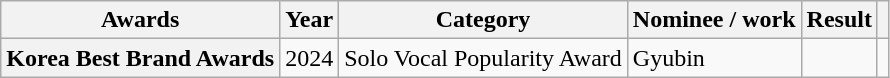<table class="wikitable plainrowheaders">
<tr>
<th scope="col">Awards</th>
<th scope="col">Year</th>
<th scope="col">Category</th>
<th scope="col">Nominee / work</th>
<th scope="col">Result</th>
<th scope="col" class="unsortable"></th>
</tr>
<tr>
<th scope="row">Korea Best Brand Awards</th>
<td>2024</td>
<td>Solo Vocal Popularity Award</td>
<td>Gyubin</td>
<td></td>
<td style="text-align:center"></td>
</tr>
</table>
